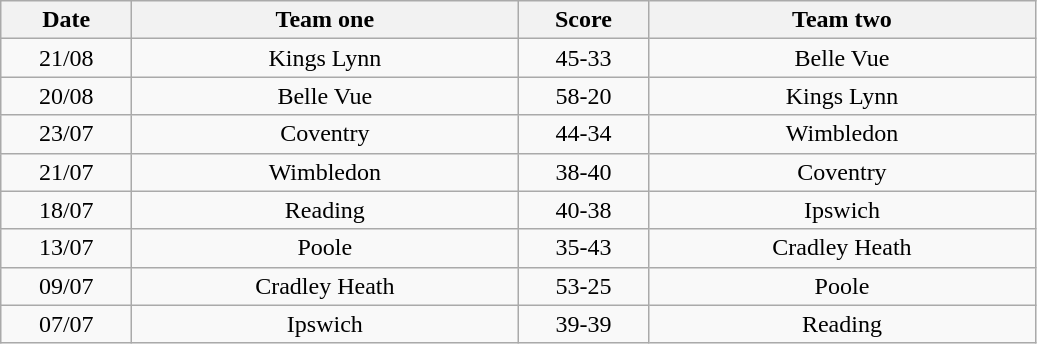<table class="wikitable" style="text-align: center">
<tr>
<th width=80>Date</th>
<th width=250>Team one</th>
<th width=80>Score</th>
<th width=250>Team two</th>
</tr>
<tr>
<td>21/08</td>
<td>Kings Lynn</td>
<td>45-33</td>
<td>Belle Vue</td>
</tr>
<tr>
<td>20/08</td>
<td>Belle Vue</td>
<td>58-20</td>
<td>Kings Lynn</td>
</tr>
<tr>
<td>23/07</td>
<td>Coventry</td>
<td>44-34</td>
<td>Wimbledon</td>
</tr>
<tr>
<td>21/07</td>
<td>Wimbledon</td>
<td>38-40</td>
<td>Coventry</td>
</tr>
<tr>
<td>18/07</td>
<td>Reading</td>
<td>40-38</td>
<td>Ipswich</td>
</tr>
<tr>
<td>13/07</td>
<td>Poole</td>
<td>35-43</td>
<td>Cradley Heath</td>
</tr>
<tr>
<td>09/07</td>
<td>Cradley Heath</td>
<td>53-25</td>
<td>Poole</td>
</tr>
<tr>
<td>07/07</td>
<td>Ipswich</td>
<td>39-39</td>
<td>Reading</td>
</tr>
</table>
